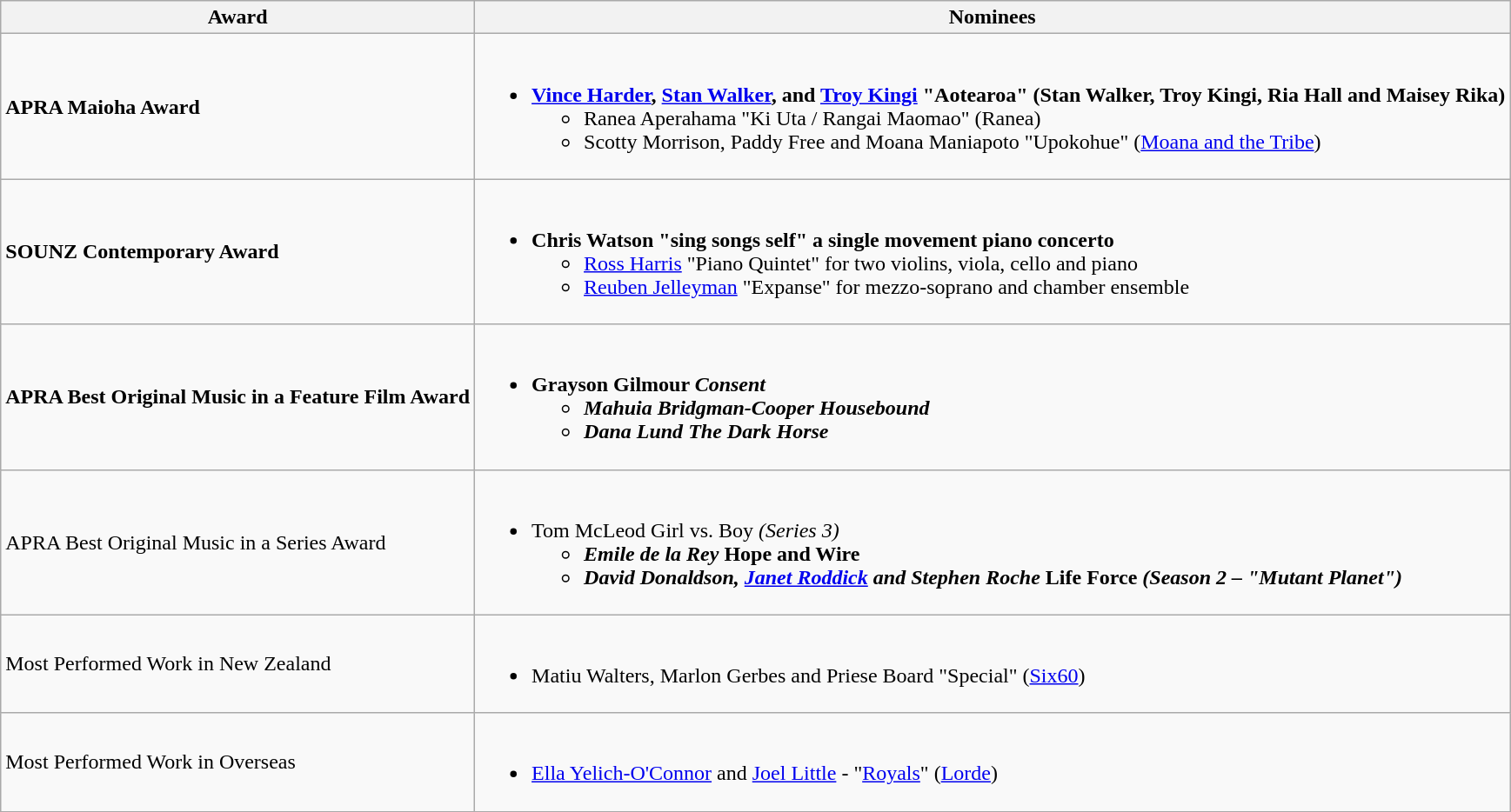<table class="wikitable">
<tr>
<th>Award</th>
<th>Nominees</th>
</tr>
<tr>
<td><strong>APRA Maioha Award</strong></td>
<td><br><ul><li><strong><a href='#'>Vince Harder</a>, <a href='#'>Stan Walker</a>, and <a href='#'>Troy Kingi</a> "Aotearoa" (Stan Walker, Troy Kingi, Ria Hall and Maisey Rika)</strong><ul><li>Ranea Aperahama "Ki Uta / Rangai Maomao" (Ranea)</li><li>Scotty Morrison, Paddy Free and Moana Maniapoto "Upokohue" (<a href='#'>Moana and the Tribe</a>)</li></ul></li></ul></td>
</tr>
<tr>
<td><strong>SOUNZ Contemporary Award</strong></td>
<td><br><ul><li><strong>Chris Watson "sing songs self" a single movement piano concerto</strong><ul><li><a href='#'>Ross Harris</a> "Piano Quintet" for two violins, viola, cello and piano</li><li><a href='#'>Reuben Jelleyman</a> "Expanse" for mezzo-soprano and chamber ensemble</li></ul></li></ul></td>
</tr>
<tr>
<td><strong>APRA Best Original Music in a Feature Film Award</strong></td>
<td><br><ul><li><strong>Grayson Gilmour <em>Consent<strong><em><ul><li>Mahuia Bridgman-Cooper </em>Housebound<em></li><li>Dana Lund </em>The Dark Horse<em></li></ul></li></ul></td>
</tr>
<tr>
<td></strong>APRA Best Original Music in a Series Award<strong></td>
<td><br><ul><li></strong>Tom McLeod </em>Girl vs. Boy<em> (Series 3)<strong><ul><li>Emile de la Rey </em>Hope and Wire<em></li><li>David Donaldson, <a href='#'>Janet Roddick</a> and Stephen Roche </em>Life Force<em> (Season 2 – "Mutant Planet")</li></ul></li></ul></td>
</tr>
<tr>
<td></strong>Most Performed Work in New Zealand<strong></td>
<td colspan="2"><br><ul><li></strong>Matiu Walters, Marlon Gerbes and Priese Board "Special" (<a href='#'>Six60</a>)<strong></li></ul></td>
</tr>
<tr>
<td></strong>Most Performed Work in Overseas<strong></td>
<td colspan="2"><br><ul><li></strong><a href='#'>Ella Yelich-O'Connor</a> and <a href='#'>Joel Little</a> - "<a href='#'>Royals</a>" (<a href='#'>Lorde</a>)<strong></li></ul></td>
</tr>
<tr>
</tr>
</table>
